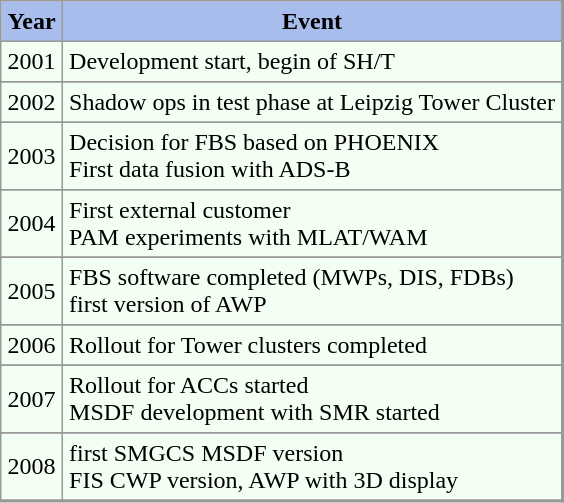<table align="center" rules="all" cellspacing="0" cellpadding="4" style="border: 1px solid #999; border-right: 2px solid #999; border-bottom:2px solid #999; background: #f3fff3">
<tr>
<th style="background: #A8BDEC;">Year</th>
<th style="background: #A8BDEC;">Event</th>
</tr>
<tr>
<td align=center>2001</td>
<td align=left>Development start, begin of SH/T</td>
</tr>
<tr>
</tr>
<tr>
<td align=center>2002</td>
<td align=left>Shadow ops in test phase at Leipzig Tower Cluster</td>
</tr>
<tr>
</tr>
<tr>
<td align=center>2003</td>
<td align=left>Decision for FBS based on PHOENIX <br> First data fusion with ADS-B</td>
</tr>
<tr>
</tr>
<tr>
<td align=center>2004</td>
<td align=left>First external customer <br> PAM experiments with MLAT/WAM</td>
</tr>
<tr>
</tr>
<tr>
<td align=center>2005</td>
<td align=left>FBS software completed (MWPs, DIS, FDBs) <br> first version of AWP</td>
</tr>
<tr>
</tr>
<tr>
<td align=center>2006</td>
<td align=left>Rollout for Tower clusters completed</td>
</tr>
<tr>
</tr>
<tr>
<td align=center>2007</td>
<td align=left>Rollout for ACCs started<br> MSDF development with SMR started</td>
</tr>
<tr>
</tr>
<tr>
<td align=center>2008</td>
<td align=left>first SMGCS MSDF version<br> FIS CWP version, AWP with 3D display</td>
</tr>
<tr>
</tr>
</table>
